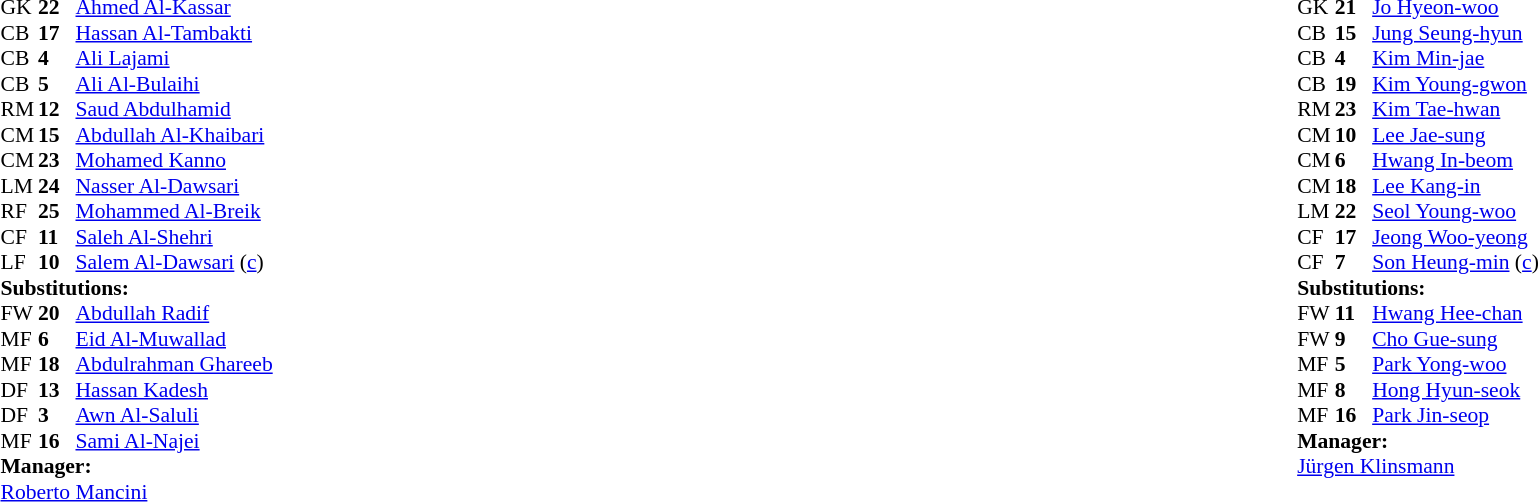<table width="100%">
<tr>
<td valign="top" width="40%"><br><table style="font-size:90%" cellspacing="0" cellpadding="0">
<tr>
<th width=25></th>
<th width=25></th>
</tr>
<tr>
<td>GK</td>
<td><strong>22</strong></td>
<td><a href='#'>Ahmed Al-Kassar</a></td>
<td></td>
</tr>
<tr>
<td>CB</td>
<td><strong>17</strong></td>
<td><a href='#'>Hassan Al-Tambakti</a></td>
<td></td>
<td></td>
</tr>
<tr>
<td>CB</td>
<td><strong>4</strong></td>
<td><a href='#'>Ali Lajami</a></td>
</tr>
<tr>
<td>CB</td>
<td><strong>5</strong></td>
<td><a href='#'>Ali Al-Bulaihi</a></td>
</tr>
<tr>
<td>RM</td>
<td><strong>12</strong></td>
<td><a href='#'>Saud Abdulhamid</a></td>
</tr>
<tr>
<td>CM</td>
<td><strong>15</strong></td>
<td><a href='#'>Abdullah Al-Khaibari</a></td>
<td></td>
<td></td>
</tr>
<tr>
<td>CM</td>
<td><strong>23</strong></td>
<td><a href='#'>Mohamed Kanno</a></td>
</tr>
<tr>
<td>LM</td>
<td><strong>24</strong></td>
<td><a href='#'>Nasser Al-Dawsari</a></td>
<td></td>
<td></td>
</tr>
<tr>
<td>RF</td>
<td><strong>25</strong></td>
<td><a href='#'>Mohammed Al-Breik</a></td>
<td></td>
<td></td>
</tr>
<tr>
<td>CF</td>
<td><strong>11</strong></td>
<td><a href='#'>Saleh Al-Shehri</a></td>
<td></td>
<td></td>
</tr>
<tr>
<td>LF</td>
<td><strong>10</strong></td>
<td><a href='#'>Salem Al-Dawsari</a> (<a href='#'>c</a>)</td>
<td></td>
<td></td>
</tr>
<tr>
<td colspan=3><strong>Substitutions:</strong></td>
</tr>
<tr>
<td>FW</td>
<td><strong>20</strong></td>
<td><a href='#'>Abdullah Radif</a></td>
<td></td>
<td></td>
</tr>
<tr>
<td>MF</td>
<td><strong>6</strong></td>
<td><a href='#'>Eid Al-Muwallad</a></td>
<td></td>
<td></td>
</tr>
<tr>
<td>MF</td>
<td><strong>18</strong></td>
<td><a href='#'>Abdulrahman Ghareeb</a></td>
<td></td>
<td></td>
</tr>
<tr>
<td>DF</td>
<td><strong>13</strong></td>
<td><a href='#'>Hassan Kadesh</a></td>
<td></td>
<td></td>
</tr>
<tr>
<td>DF</td>
<td><strong>3</strong></td>
<td><a href='#'>Awn Al-Saluli</a></td>
<td></td>
<td></td>
</tr>
<tr>
<td>MF</td>
<td><strong>16</strong></td>
<td><a href='#'>Sami Al-Najei</a></td>
<td></td>
<td></td>
</tr>
<tr>
<td colspan=3><strong>Manager:</strong></td>
</tr>
<tr>
<td colspan=3> <a href='#'>Roberto Mancini</a></td>
</tr>
</table>
</td>
<td valign="top"></td>
<td valign="top" width="50%"><br><table style="font-size:90%; margin:auto" cellspacing="0" cellpadding="0">
<tr>
<th width=25></th>
<th width=25></th>
</tr>
<tr>
<td>GK</td>
<td><strong>21</strong></td>
<td><a href='#'>Jo Hyeon-woo</a></td>
</tr>
<tr>
<td>CB</td>
<td><strong>15</strong></td>
<td><a href='#'>Jung Seung-hyun</a></td>
<td></td>
<td></td>
</tr>
<tr>
<td>CB</td>
<td><strong>4</strong></td>
<td><a href='#'>Kim Min-jae</a></td>
<td></td>
<td></td>
</tr>
<tr>
<td>CB</td>
<td><strong>19</strong></td>
<td><a href='#'>Kim Young-gwon</a></td>
<td></td>
</tr>
<tr>
<td>RM</td>
<td><strong>23</strong></td>
<td><a href='#'>Kim Tae-hwan</a></td>
</tr>
<tr>
<td>CM</td>
<td><strong>10</strong></td>
<td><a href='#'>Lee Jae-sung</a></td>
<td></td>
<td></td>
</tr>
<tr>
<td>CM</td>
<td><strong>6</strong></td>
<td><a href='#'>Hwang In-beom</a></td>
<td></td>
<td></td>
</tr>
<tr>
<td>CM</td>
<td><strong>18</strong></td>
<td><a href='#'>Lee Kang-in</a></td>
<td></td>
</tr>
<tr>
<td>LM</td>
<td><strong>22</strong></td>
<td><a href='#'>Seol Young-woo</a></td>
</tr>
<tr>
<td>CF</td>
<td><strong>17</strong></td>
<td><a href='#'>Jeong Woo-yeong</a></td>
<td></td>
<td></td>
</tr>
<tr>
<td>CF</td>
<td><strong>7</strong></td>
<td><a href='#'>Son Heung-min</a> (<a href='#'>c</a>)</td>
</tr>
<tr>
<td colspan=3><strong>Substitutions:</strong></td>
</tr>
<tr>
<td>FW</td>
<td><strong>11</strong></td>
<td><a href='#'>Hwang Hee-chan</a></td>
<td></td>
<td></td>
</tr>
<tr>
<td>FW</td>
<td><strong>9</strong></td>
<td><a href='#'>Cho Gue-sung</a></td>
<td></td>
<td></td>
</tr>
<tr>
<td>MF</td>
<td><strong>5</strong></td>
<td><a href='#'>Park Yong-woo</a></td>
<td></td>
<td></td>
</tr>
<tr>
<td>MF</td>
<td><strong>8</strong></td>
<td><a href='#'>Hong Hyun-seok</a></td>
<td></td>
<td></td>
</tr>
<tr>
<td>MF</td>
<td><strong>16</strong></td>
<td><a href='#'>Park Jin-seop</a></td>
<td></td>
<td></td>
</tr>
<tr>
<td colspan=3><strong>Manager:</strong></td>
</tr>
<tr>
<td colspan=3> <a href='#'>Jürgen Klinsmann</a></td>
</tr>
</table>
</td>
</tr>
</table>
